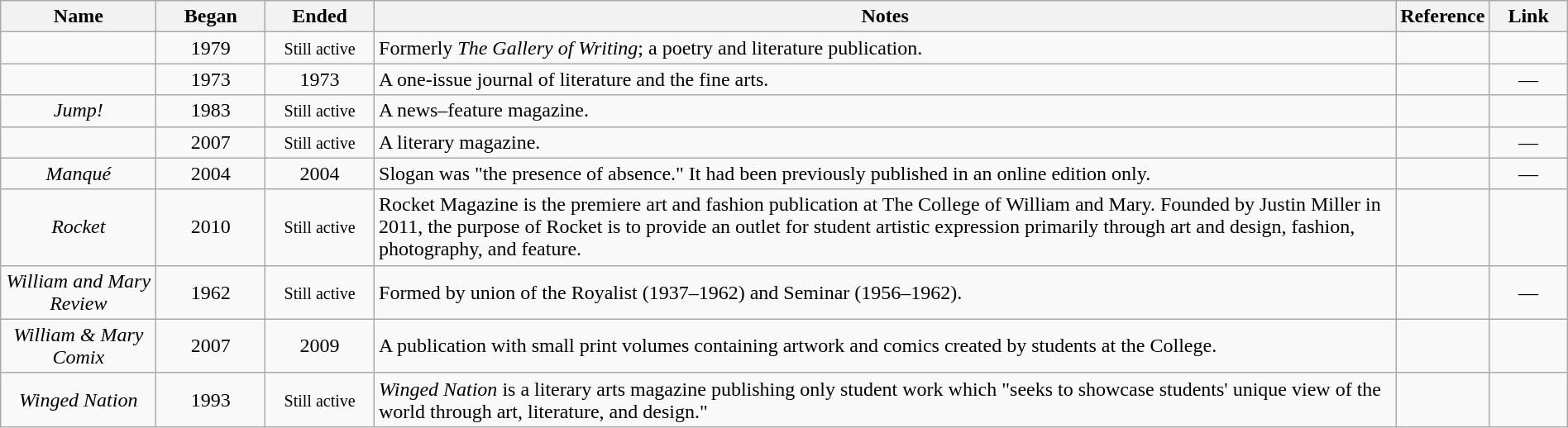<table class="wikitable sortable" style="width:100%">
<tr>
<th style="width:10%;">Name</th>
<th style="width:7%;">Began</th>
<th style="width:7%;">Ended</th>
<th style="width:66%;" class="unsortable">Notes</th>
<th style="width:5%;" class="unsortable">Reference</th>
<th style="width:5%;" class="unsortable">Link</th>
</tr>
<tr>
<td style="text-align:center;"><em></em></td>
<td style="text-align:center;">1979</td>
<td style="text-align:center;"><small>Still active</small></td>
<td>Formerly <em>The Gallery of Writing</em>; a poetry and literature publication.</td>
<td style="text-align:center;"></td>
<td style="text-align:center;"></td>
</tr>
<tr>
<td style="text-align:center;"><em></em></td>
<td style="text-align:center;">1973</td>
<td style="text-align:center;">1973</td>
<td>A one-issue journal of literature and the fine arts.</td>
<td style="text-align:center;"></td>
<td style="text-align:center;">—</td>
</tr>
<tr>
<td style="text-align:center;"><em>Jump!</em></td>
<td style="text-align:center;">1983</td>
<td style="text-align:center;"><small>Still active</small></td>
<td>A news–feature magazine.</td>
<td style="text-align:center;"></td>
<td style="text-align:center;"></td>
</tr>
<tr>
<td style="text-align:center;"><em></em></td>
<td style="text-align:center;">2007</td>
<td style="text-align:center;"><small>Still active</small></td>
<td>A literary magazine.</td>
<td style="text-align:center;"></td>
<td style="text-align:center;">—</td>
</tr>
<tr>
<td style="text-align:center;"><em>Manqué</em></td>
<td style="text-align:center;">2004</td>
<td style="text-align:center;">2004</td>
<td>Slogan was "the presence of absence." It had been previously published in an online edition only.</td>
<td style="text-align:center;"></td>
<td style="text-align:center;">—</td>
</tr>
<tr>
<td style="text-align:center;"><em>Rocket</em></td>
<td style="text-align:center;">2010</td>
<td style="text-align:center;"><small>Still active</small></td>
<td>Rocket Magazine is the premiere art and fashion publication at The College of William and Mary.  Founded by Justin Miller in 2011, the purpose of Rocket is to provide an outlet for student artistic expression primarily through art and design, fashion, photography, and feature.</td>
<td style="text-align:center;"></td>
<td style="text-align:center;"></td>
</tr>
<tr>
<td style="text-align:center;"><em>William and Mary Review</em></td>
<td style="text-align:center;">1962</td>
<td style="text-align:center;"><small>Still active</small></td>
<td>Formed by union of the Royalist (1937–1962) and Seminar (1956–1962).</td>
<td style="text-align:center;"></td>
<td style="text-align:center;">—</td>
</tr>
<tr>
<td style="text-align:center;"><em>William & Mary Comix</em></td>
<td style="text-align:center;">2007</td>
<td style="text-align:center;">2009</td>
<td>A publication with small print volumes containing artwork and comics created by students at the College.</td>
<td style="text-align:center;"></td>
<td style="text-align:center;"></td>
</tr>
<tr>
<td style="text-align:center;"><em>Winged Nation</em></td>
<td style="text-align:center;">1993</td>
<td style="text-align:center;"><small>Still active</small></td>
<td><em>Winged Nation</em> is a literary arts magazine publishing only student work which "seeks to showcase students' unique view of the world through art, literature, and design."</td>
<td style="text-align:center;"></td>
<td style="text-align:center;"></td>
</tr>
</table>
